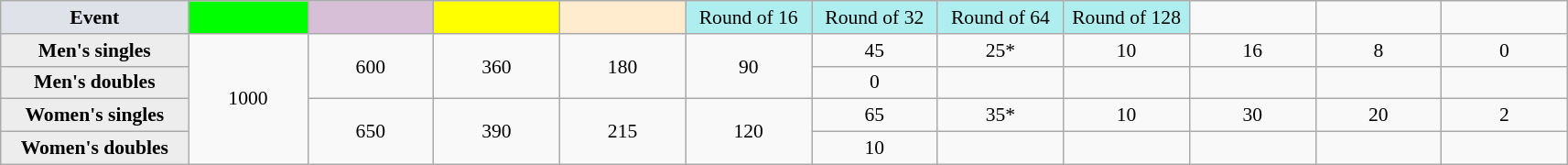<table class=wikitable style=font-size:90%;text-align:center>
<tr>
<td style="width:130px; background:#dfe2e9;"><strong>Event</strong></td>
<td style="width:80px; background:lime;"></td>
<td style="width:85px; background:thistle;"></td>
<td style="width:85px; background:#ff0;"></td>
<td style="width:85px; background:#ffebcd;"></td>
<td style="width:85px; background:#afeeee;">Round of 16</td>
<td style="width:85px; background:#afeeee;">Round of 32</td>
<td style="width:85px; background:#afeeee;">Round of 64</td>
<td style="width:85px; background:#afeeee;">Round of 128</td>
<td width=85></td>
<td width=85></td>
<td width=85></td>
</tr>
<tr>
<th style="background:#ededed;">Men's singles</th>
<td rowspan=4>1000</td>
<td rowspan=2>600</td>
<td rowspan=2>360</td>
<td rowspan=2>180</td>
<td rowspan=2>90</td>
<td>45</td>
<td>25*</td>
<td>10</td>
<td>16</td>
<td>8</td>
<td>0</td>
</tr>
<tr>
<th style="background:#ededed;">Men's doubles</th>
<td>0</td>
<td></td>
<td></td>
<td></td>
<td></td>
<td></td>
</tr>
<tr>
<th style="background:#ededed;">Women's singles</th>
<td rowspan=2>650</td>
<td rowspan=2>390</td>
<td rowspan=2>215</td>
<td rowspan=2>120</td>
<td>65</td>
<td>35*</td>
<td>10</td>
<td>30</td>
<td>20</td>
<td>2</td>
</tr>
<tr>
<th style="background:#ededed;">Women's doubles</th>
<td>10</td>
<td></td>
<td></td>
<td></td>
<td></td>
<td></td>
</tr>
</table>
